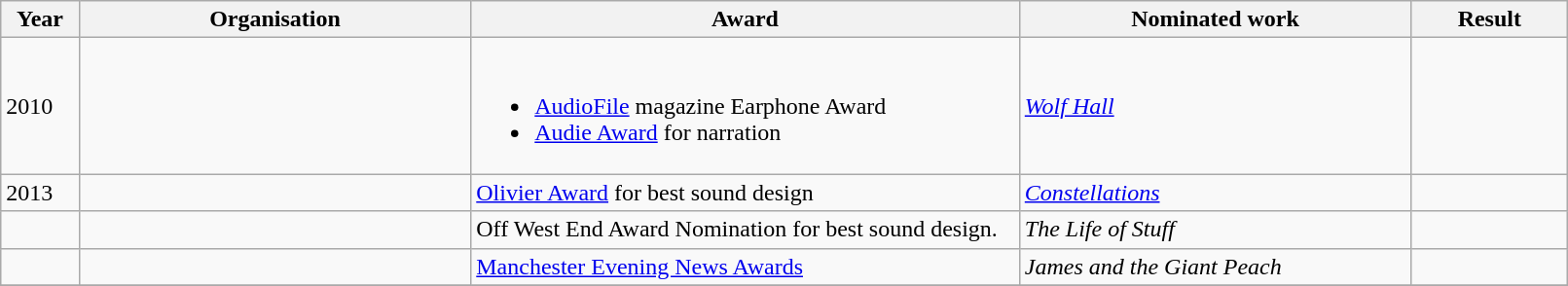<table class="wikitable sortable" style="width:85%;">
<tr style="text-align: center;">
<th style="width:5%;">Year</th>
<th style="width:25%;">Organisation</th>
<th style="width:35%;">Award</th>
<th style="width:25%;">Nominated work</th>
<th style="width:10%;">Result</th>
</tr>
<tr>
<td>2010</td>
<td></td>
<td><br><ul><li><a href='#'>AudioFile</a> magazine Earphone Award</li><li><a href='#'>Audie Award</a> for narration</li></ul></td>
<td><em><a href='#'>Wolf Hall</a></em></td>
<td></td>
</tr>
<tr>
<td>2013</td>
<td></td>
<td><a href='#'>Olivier Award</a> for best sound design</td>
<td><em><a href='#'>Constellations</a></em></td>
<td></td>
</tr>
<tr>
<td></td>
<td></td>
<td>Off West End Award Nomination for best sound design.</td>
<td><em>The Life of Stuff</em> </td>
<td></td>
</tr>
<tr>
<td></td>
<td></td>
<td><a href='#'>Manchester Evening News Awards</a></td>
<td><em>James and the Giant Peach</em></td>
<td></td>
</tr>
<tr>
</tr>
</table>
